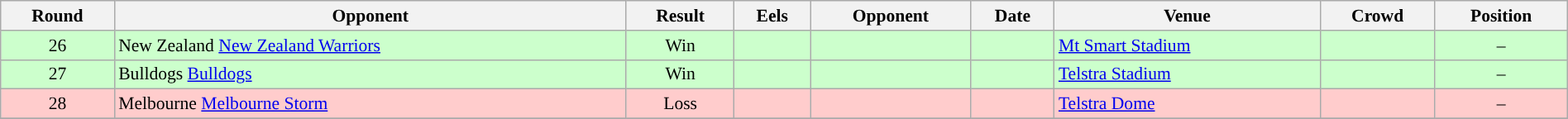<table class="wikitable sortable" width="100%" style="font-size:90%">
<tr>
<th>Round</th>
<th>Opponent</th>
<th>Result</th>
<th>Eels</th>
<th>Opponent</th>
<th>Date</th>
<th>Venue</th>
<th>Crowd</th>
<th>Position</th>
</tr>
<tr style="background:#cfc">
<td align="center"><span>26</span></td>
<td><span>New Zealand</span> <a href='#'>New Zealand Warriors</a></td>
<td align="center">Win</td>
<td align="center"></td>
<td align="center"></td>
<td></td>
<td><a href='#'>Mt Smart Stadium</a></td>
<td align="center"></td>
<td align="center">–</td>
</tr>
<tr style="background:#cfc">
<td align="center"><span>27</span></td>
<td><span>Bulldogs</span> <a href='#'>Bulldogs</a></td>
<td align="center">Win</td>
<td align="center"></td>
<td align="center"></td>
<td></td>
<td><a href='#'>Telstra Stadium</a></td>
<td align="center"></td>
<td align="center">–</td>
</tr>
<tr style="background:#fcc;">
<td align="center"><span>28</span></td>
<td><span>Melbourne</span> <a href='#'>Melbourne Storm</a></td>
<td align="center">Loss</td>
<td align="center"></td>
<td align="center"></td>
<td></td>
<td><a href='#'>Telstra Dome</a></td>
<td align="center"></td>
<td align="center">–</td>
</tr>
<tr>
</tr>
</table>
